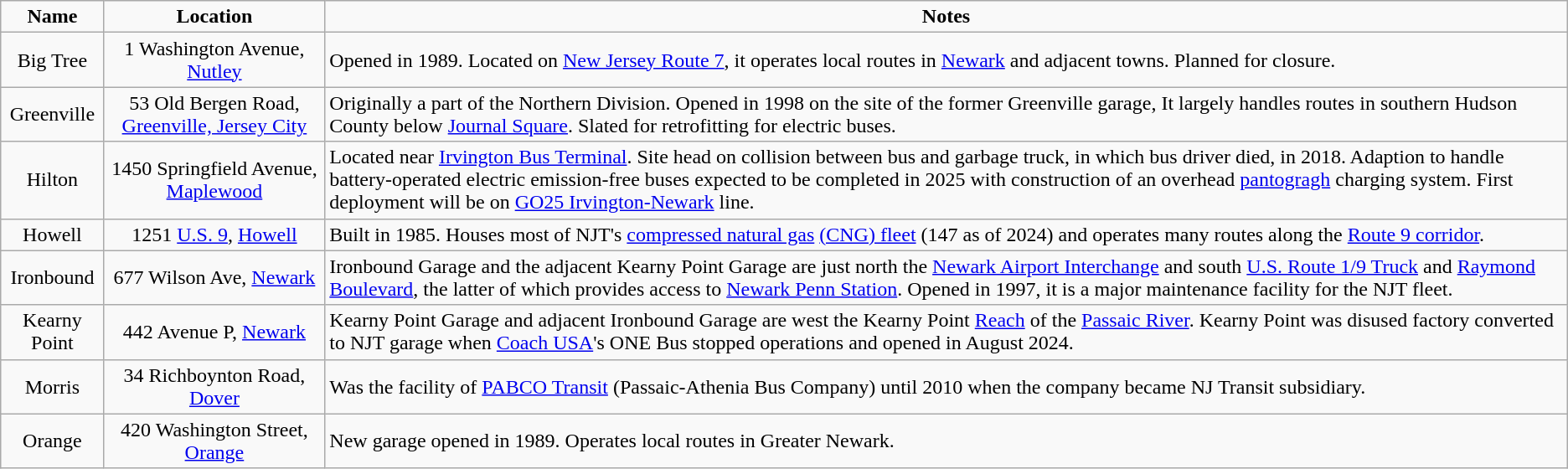<table class="wikitable">
<tr align="center">
<td><strong>Name</strong></td>
<td><strong>Location</strong></td>
<td><strong>Notes</strong></td>
</tr>
<tr align="center">
<td>Big Tree</td>
<td>1 Washington Avenue, <a href='#'>Nutley</a><br></td>
<td align=left>Opened in 1989. Located on <a href='#'>New Jersey Route 7</a>, it operates local routes in <a href='#'>Newark</a> and adjacent towns. Planned for closure.</td>
</tr>
<tr align="center">
<td>Greenville</td>
<td>53 Old Bergen Road, <a href='#'>Greenville, Jersey City</a><br></td>
<td align=left>Originally a part of the Northern Division. Opened in 1998 on the site of the former Greenville garage, It largely handles routes in southern Hudson County below <a href='#'>Journal Square</a>. Slated for retrofitting for electric buses.</td>
</tr>
<tr align="center">
<td>Hilton</td>
<td>1450 Springfield Avenue, <a href='#'>Maplewood</a><br></td>
<td align=left>Located near <a href='#'>Irvington Bus Terminal</a>. Site head on collision between bus and garbage truck, in which bus driver died, in 2018. Adaption to handle battery-operated electric emission-free buses expected to be completed in 2025 with construction of an overhead <a href='#'>pantogragh</a> charging system. First deployment will be on <a href='#'>GO25 Irvington-Newark</a> line.</td>
</tr>
<tr align="center">
<td>Howell</td>
<td>1251 <a href='#'>U.S. 9</a>, <a href='#'>Howell</a> </td>
<td align=left>Built in 1985. Houses most of NJT's <a href='#'>compressed natural gas</a> <a href='#'>(CNG) fleet</a> (147 as of 2024)  and operates many routes along the <a href='#'>Route 9 corridor</a>.</td>
</tr>
<tr align="center">
<td>Ironbound</td>
<td>677 Wilson Ave, <a href='#'>Newark</a><br></td>
<td align=left>Ironbound Garage and the adjacent Kearny Point Garage are just north the <a href='#'>Newark Airport Interchange</a> and south <a href='#'>U.S. Route 1/9 Truck</a> and <a href='#'>Raymond Boulevard</a>, the latter of which provides access to <a href='#'>Newark Penn Station</a>. Opened in 1997, it is a major maintenance facility for the NJT fleet.</td>
</tr>
<tr align="center">
<td>Kearny Point</td>
<td>442 Avenue P, <a href='#'>Newark</a><br></td>
<td align=left>Kearny Point Garage and adjacent Ironbound Garage are west the Kearny Point <a href='#'>Reach</a> of the <a href='#'>Passaic River</a>. Kearny Point was disused factory converted to NJT garage when <a href='#'>Coach USA</a>'s ONE Bus stopped operations and opened in August 2024.</td>
</tr>
<tr align="center">
<td>Morris</td>
<td>34 Richboynton Road, <a href='#'>Dover</a><br></td>
<td align=left>Was the facility of <a href='#'>PABCO Transit</a> (Passaic-Athenia Bus Company) until 2010 when the company became NJ Transit subsidiary.</td>
</tr>
<tr align="center">
<td>Orange</td>
<td>420 Washington Street, <a href='#'>Orange</a><br></td>
<td align=left>New garage opened in 1989. Operates local routes in Greater Newark.</td>
</tr>
</table>
